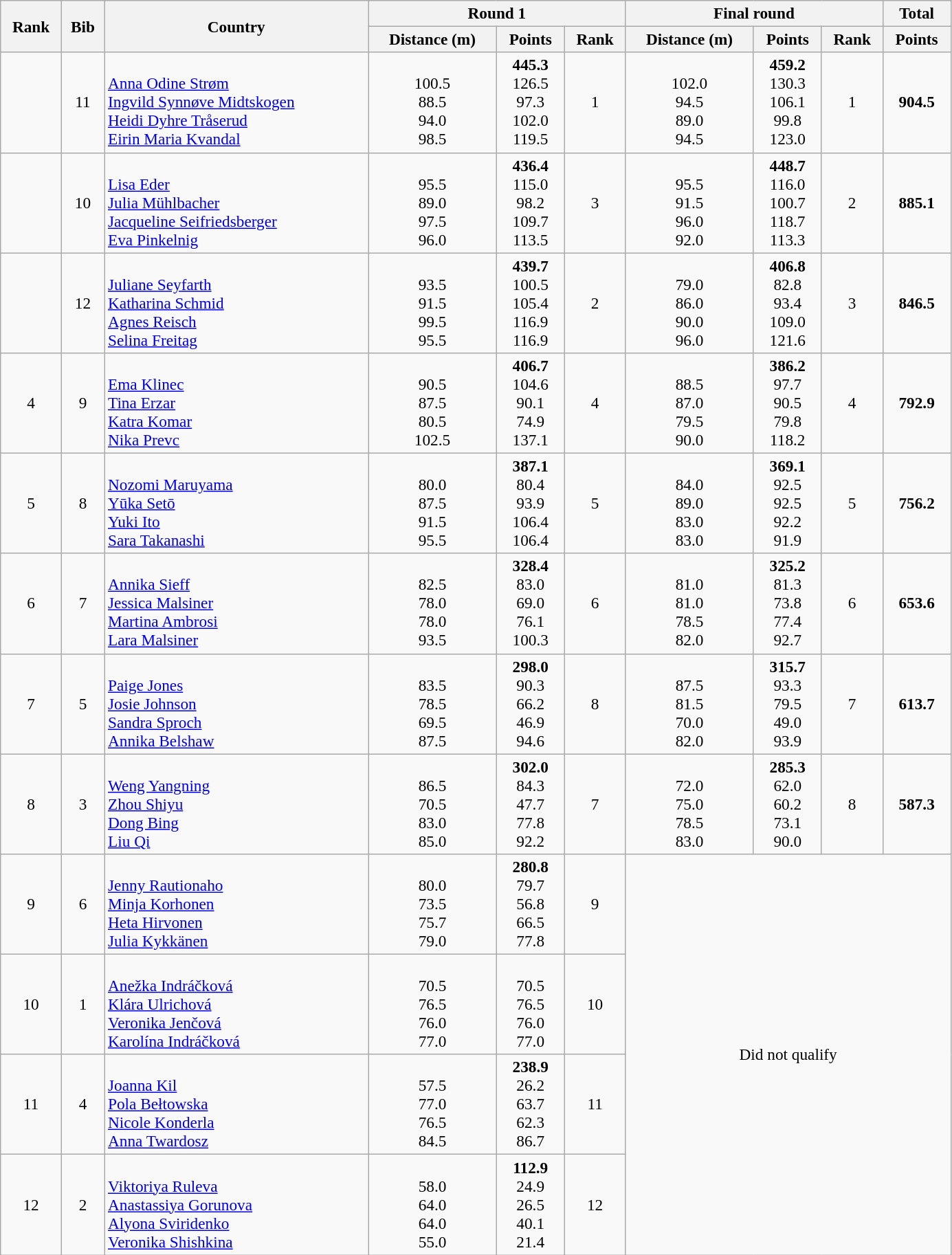<table class="wikitable sortable" style="text-align:center;font-size:97%" width=73%>
<tr>
<th rowspan=2>Rank</th>
<th rowspan=2>Bib</th>
<th rowspan=2>Country</th>
<th colspan=3>Round 1</th>
<th colspan=3>Final round</th>
<th>Total</th>
</tr>
<tr>
<th>Distance (m)</th>
<th>Points</th>
<th>Rank</th>
<th>Distance (m)</th>
<th>Points</th>
<th>Rank</th>
<th>Points</th>
</tr>
<tr>
<td></td>
<td>11</td>
<td align=left><br><a href='#'>Anna Odine Strøm</a><br><a href='#'>Ingvild Synnøve Midtskogen</a><br><a href='#'>Heidi Dyhre Tråserud</a><br><a href='#'>Eirin Maria Kvandal</a></td>
<td><br>100.5<br>88.5<br>94.0<br>98.5</td>
<td><strong>445.3</strong><br>126.5<br>97.3<br>102.0<br>119.5</td>
<td>1</td>
<td><br>102.0<br>94.5<br>89.0<br>94.5</td>
<td><strong>459.2</strong><br>130.3<br>106.1<br>99.8<br>123.0</td>
<td>1</td>
<td><strong>904.5</strong></td>
</tr>
<tr>
<td></td>
<td>10</td>
<td align=left><br><a href='#'>Lisa Eder</a><br><a href='#'>Julia Mühlbacher</a><br><a href='#'>Jacqueline Seifriedsberger</a><br><a href='#'>Eva Pinkelnig</a></td>
<td><br>95.5<br>89.0<br>97.5<br>96.0</td>
<td><strong>436.4</strong><br>115.0<br>98.2<br>109.7<br>113.5</td>
<td>3</td>
<td><br>95.5<br>91.5<br>96.0<br>92.0</td>
<td><strong>448.7</strong><br>116.0<br>100.7<br>118.7<br>113.3</td>
<td>2</td>
<td><strong>885.1</strong></td>
</tr>
<tr>
<td></td>
<td>12</td>
<td align=left><br><a href='#'>Juliane Seyfarth</a><br><a href='#'>Katharina Schmid</a><br><a href='#'>Agnes Reisch</a><br><a href='#'>Selina Freitag</a></td>
<td><br>93.5<br>91.5<br>99.5<br>95.5</td>
<td><strong>439.7</strong><br>100.5<br>105.4<br>116.9<br>116.9</td>
<td>2</td>
<td><br>79.0<br>86.0<br>90.0<br>96.0</td>
<td><strong>406.8</strong><br>82.8<br>93.4<br>109.0<br>121.6</td>
<td>3</td>
<td><strong>846.5</strong></td>
</tr>
<tr>
<td>4</td>
<td>9</td>
<td align=left><br><a href='#'>Ema Klinec</a><br><a href='#'>Tina Erzar</a><br><a href='#'>Katra Komar</a><br><a href='#'>Nika Prevc</a></td>
<td><br>90.5<br>87.5<br>80.5<br>102.5</td>
<td><strong>406.7</strong><br>104.6<br>90.1<br>74.9<br>137.1</td>
<td>4</td>
<td><br>88.5<br>87.0<br>79.5<br>90.0</td>
<td><strong>386.2</strong><br>97.7<br>90.5<br>79.8<br>118.2</td>
<td>4</td>
<td><strong>792.9</strong></td>
</tr>
<tr>
<td>5</td>
<td>8</td>
<td align=left><br><a href='#'>Nozomi Maruyama</a><br><a href='#'>Yūka Setō</a><br><a href='#'>Yuki Ito</a><br><a href='#'>Sara Takanashi</a></td>
<td><br>80.0<br>87.5<br>91.5<br>95.5</td>
<td><strong>387.1</strong><br>80.4<br>93.9<br>106.4<br>106.4</td>
<td>5</td>
<td><br>84.0<br>89.0<br>83.0<br>83.0</td>
<td><strong>369.1</strong><br>92.5<br>92.5<br>92.2<br>91.9</td>
<td>5</td>
<td><strong>756.2</strong></td>
</tr>
<tr>
<td>6</td>
<td>7</td>
<td align=left><br><a href='#'>Annika Sieff</a><br><a href='#'>Jessica Malsiner</a><br><a href='#'>Martina Ambrosi</a><br><a href='#'>Lara Malsiner</a></td>
<td><br>82.5<br>78.0<br>78.0<br>93.5</td>
<td><strong>328.4</strong><br>83.0<br>69.0<br>76.1<br>100.3</td>
<td>6</td>
<td><br>81.0<br>81.0<br>78.5<br>82.0</td>
<td><strong>325.2</strong><br>81.3<br>73.8<br>77.4<br>92.7</td>
<td>6</td>
<td><strong>653.6</strong></td>
</tr>
<tr>
<td>7</td>
<td>5</td>
<td align=left><br><a href='#'>Paige Jones</a><br><a href='#'>Josie Johnson</a><br><a href='#'>Sandra Sproch</a><br><a href='#'>Annika Belshaw</a></td>
<td><br>83.5<br>78.5<br>69.5<br>87.5</td>
<td><strong>298.0</strong><br>90.3<br>66.2<br>46.9<br>94.6</td>
<td>8</td>
<td><br>87.5<br>81.5<br>70.0<br>82.0</td>
<td><strong>315.7</strong><br>93.3<br>79.5<br>49.0<br>93.9</td>
<td>7</td>
<td><strong>613.7</strong></td>
</tr>
<tr>
<td>8</td>
<td>3</td>
<td align=left><br><a href='#'>Weng Yangning</a><br><a href='#'>Zhou Shiyu</a><br><a href='#'>Dong Bing</a><br><a href='#'>Liu Qi</a></td>
<td><br>86.5<br>70.5<br>83.0<br>85.0</td>
<td><strong>302.0</strong><br>84.3<br>47.7<br>77.8<br>92.2</td>
<td>7</td>
<td><br>72.0<br>75.0<br>78.5<br>83.0</td>
<td><strong>285.3</strong><br>62.0<br>60.2<br>73.1<br>90.0</td>
<td>8</td>
<td><strong>587.3</strong></td>
</tr>
<tr>
<td>9</td>
<td>6</td>
<td align=left><br><a href='#'>Jenny Rautionaho</a><br><a href='#'>Minja Korhonen</a><br><a href='#'>Heta Hirvonen</a><br><a href='#'>Julia Kykkänen</a></td>
<td><br>80.0<br>73.5<br>75.7<br>79.0</td>
<td><strong>280.8</strong><br>79.7<br>56.8<br>66.5<br>77.8</td>
<td>9</td>
<td colspan=4 rowspan=4>Did not qualify</td>
</tr>
<tr>
<td>10</td>
<td>1</td>
<td align=left><br><a href='#'>Anežka Indráčková</a><br><a href='#'>Klára Ulrichová</a><br><a href='#'>Veronika Jenčová</a><br><a href='#'>Karolína Indráčková</a></td>
<td><br>70.5<br>76.5<br>76.0<br>77.0</td>
<td><br>70.5<br>76.5<br>76.0<br>77.0</td>
<td>10</td>
</tr>
<tr>
<td>11</td>
<td>4</td>
<td align=left><br><a href='#'>Joanna Kil</a><br><a href='#'>Pola Bełtowska</a><br><a href='#'>Nicole Konderla</a><br><a href='#'>Anna Twardosz</a></td>
<td><br>57.5<br>77.0<br>76.5<br>84.5</td>
<td><strong>238.9</strong><br>26.2<br>63.7<br>62.3<br>86.7</td>
<td>11</td>
</tr>
<tr>
<td>12</td>
<td>2</td>
<td align=left><br><a href='#'>Viktoriya Ruleva</a><br><a href='#'>Anastassiya Gorunova</a><br><a href='#'>Alyona Sviridenko</a><br><a href='#'>Veronika Shishkina</a></td>
<td><br>58.0<br>64.0<br>64.0<br>55.0</td>
<td><strong>112.9</strong><br>24.9<br>26.5<br>40.1<br>21.4</td>
<td>12</td>
</tr>
</table>
